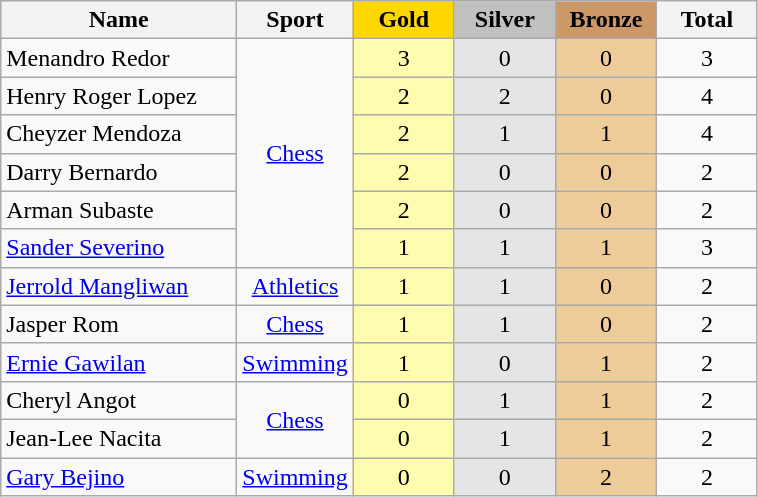<table class="wikitable" style="text-align:center;">
<tr>
<th width=150>Name</th>
<th width=50>Sport</th>
<td bgcolor=gold width=60><strong>Gold</strong></td>
<td bgcolor=silver width=60><strong>Silver</strong></td>
<td bgcolor=#cc9966 width=60><strong>Bronze</strong></td>
<th width=60>Total</th>
</tr>
<tr>
<td align=left>Menandro Redor</td>
<td rowspan=6><a href='#'>Chess</a></td>
<td bgcolor=#fffcaf>3</td>
<td bgcolor=#e5e5e5>0</td>
<td bgcolor=#eecc99>0</td>
<td>3</td>
</tr>
<tr>
<td align=left>Henry Roger Lopez</td>
<td bgcolor=#fffcaf>2</td>
<td bgcolor=#e5e5e5>2</td>
<td bgcolor=#eecc99>0</td>
<td>4</td>
</tr>
<tr>
<td align=left>Cheyzer Mendoza</td>
<td bgcolor=#fffcaf>2</td>
<td bgcolor=#e5e5e5>1</td>
<td bgcolor=#eecc99>1</td>
<td>4</td>
</tr>
<tr>
<td align=left>Darry Bernardo</td>
<td bgcolor=#fffcaf>2</td>
<td bgcolor=#e5e5e5>0</td>
<td bgcolor=#eecc99>0</td>
<td>2</td>
</tr>
<tr>
<td align=left>Arman Subaste</td>
<td bgcolor=#fffcaf>2</td>
<td bgcolor=#e5e5e5>0</td>
<td bgcolor=#eecc99>0</td>
<td>2</td>
</tr>
<tr>
<td align=left><a href='#'>Sander Severino</a></td>
<td bgcolor=#fffcaf>1</td>
<td bgcolor=#e5e5e5>1</td>
<td bgcolor=#eecc99>1</td>
<td>3</td>
</tr>
<tr>
<td align=left><a href='#'>Jerrold Mangliwan</a></td>
<td><a href='#'>Athletics</a></td>
<td bgcolor=#fffcaf>1</td>
<td bgcolor=#e5e5e5>1</td>
<td bgcolor=#eecc99>0</td>
<td>2</td>
</tr>
<tr>
<td align=left>Jasper Rom</td>
<td><a href='#'>Chess</a></td>
<td bgcolor=#fffcaf>1</td>
<td bgcolor=#e5e5e5>1</td>
<td bgcolor=#eecc99>0</td>
<td>2</td>
</tr>
<tr>
<td align=left><a href='#'>Ernie Gawilan</a></td>
<td><a href='#'>Swimming</a></td>
<td bgcolor=#fffcaf>1</td>
<td bgcolor=#e5e5e5>0</td>
<td bgcolor=#eecc99>1</td>
<td>2</td>
</tr>
<tr>
<td align=left>Cheryl Angot</td>
<td rowspan=2><a href='#'>Chess</a></td>
<td bgcolor=#fffcaf>0</td>
<td bgcolor=#e5e5e5>1</td>
<td bgcolor=#eecc99>1</td>
<td>2</td>
</tr>
<tr>
<td align=left>Jean-Lee Nacita</td>
<td bgcolor=#fffcaf>0</td>
<td bgcolor=#e5e5e5>1</td>
<td bgcolor=#eecc99>1</td>
<td>2</td>
</tr>
<tr>
<td align=left><a href='#'>Gary Bejino</a></td>
<td><a href='#'>Swimming</a></td>
<td bgcolor=#fffcaf>0</td>
<td bgcolor=#e5e5e5>0</td>
<td bgcolor=#eecc99>2</td>
<td>2</td>
</tr>
</table>
